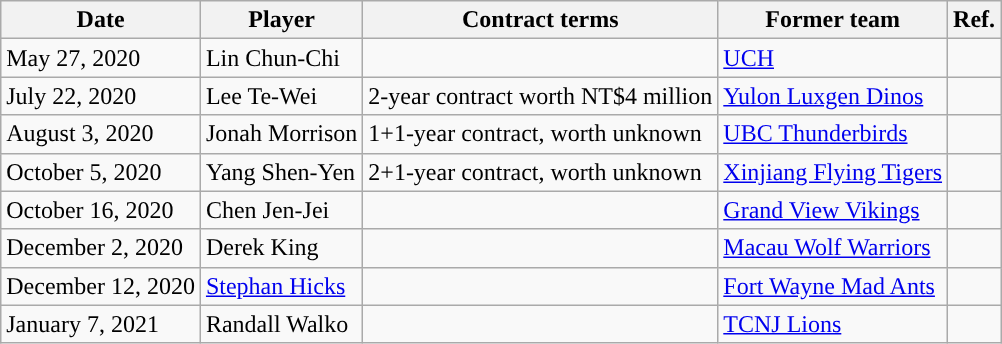<table class="wikitable">
<tr>
<th>Date</th>
<th>Player</th>
<th>Contract terms</th>
<th>Former team</th>
<th>Ref.</th>
</tr>
<tr>
<td>May 27, 2020</td>
<td>Lin Chun-Chi</td>
<td></td>
<td><a href='#'>UCH</a></td>
<td></td>
</tr>
<tr>
<td>July 22, 2020</td>
<td>Lee Te-Wei</td>
<td>2-year contract worth NT$4 million</td>
<td><a href='#'>Yulon Luxgen Dinos</a></td>
<td></td>
</tr>
<tr>
<td>August 3, 2020</td>
<td>Jonah Morrison</td>
<td>1+1-year contract, worth unknown</td>
<td><a href='#'>UBC Thunderbirds</a></td>
<td></td>
</tr>
<tr>
<td>October 5, 2020</td>
<td>Yang Shen-Yen</td>
<td>2+1-year contract, worth unknown</td>
<td><a href='#'>Xinjiang Flying Tigers</a></td>
<td></td>
</tr>
<tr>
<td>October 16, 2020</td>
<td>Chen Jen-Jei</td>
<td></td>
<td><a href='#'>Grand View Vikings</a></td>
<td></td>
</tr>
<tr>
<td>December 2, 2020</td>
<td>Derek King</td>
<td></td>
<td><a href='#'>Macau Wolf Warriors</a></td>
<td></td>
</tr>
<tr>
<td>December 12, 2020</td>
<td><a href='#'>Stephan Hicks</a></td>
<td></td>
<td><a href='#'>Fort Wayne Mad Ants</a></td>
<td></td>
</tr>
<tr>
<td>January 7, 2021</td>
<td>Randall Walko</td>
<td></td>
<td><a href='#'>TCNJ Lions</a></td>
<td></td>
</tr>
</table>
